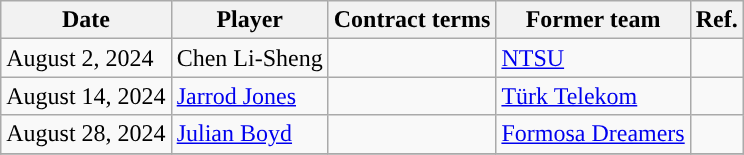<table class="wikitable sortable sortable">
<tr>
<th>Date</th>
<th>Player</th>
<th>Contract terms</th>
<th>Former team</th>
<th>Ref.</th>
</tr>
<tr>
<td>August 2, 2024</td>
<td>Chen Li-Sheng</td>
<td></td>
<td><a href='#'>NTSU</a></td>
<td></td>
</tr>
<tr>
<td>August 14, 2024</td>
<td><a href='#'>Jarrod Jones</a></td>
<td></td>
<td><a href='#'>Türk Telekom</a></td>
<td></td>
</tr>
<tr>
<td>August 28, 2024</td>
<td><a href='#'>Julian Boyd</a></td>
<td></td>
<td><a href='#'>Formosa Dreamers</a></td>
<td></td>
</tr>
<tr>
</tr>
</table>
